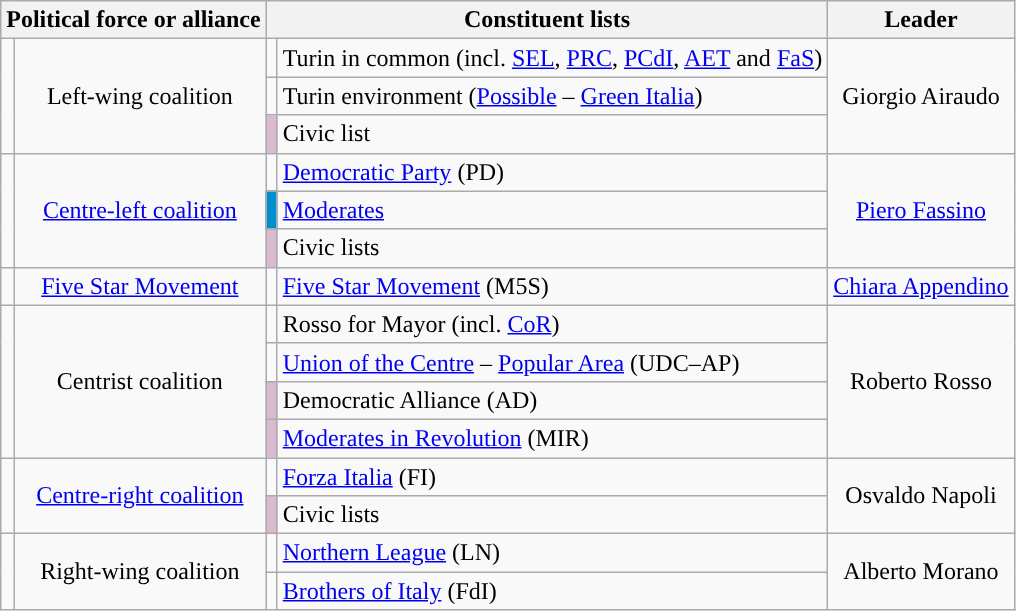<table class=wikitable style=text-align:left>
<tr>
<th colspan=2>Political force or alliance</th>
<th colspan=2>Constituent lists</th>
<th>Leader</th>
</tr>
<tr>
<td rowspan=3 style="background-color:"></td>
<td rowspan="3" style="text-align:center;">Left-wing coalition</td>
<td></td>
<td style="text-align:left;">Turin in common (incl. <a href='#'>SEL</a>, <a href='#'>PRC</a>, <a href='#'>PCdI</a>, <a href='#'>AET</a> and <a href='#'>FaS</a>)</td>
<td rowspan="3" style="text-align:center;">Giorgio Airaudo</td>
</tr>
<tr>
<td></td>
<td style="text-align:left;">Turin environment (<a href='#'>Possible</a> – <a href='#'>Green Italia</a>)</td>
</tr>
<tr>
<td bgcolor="#DABAD0"></td>
<td style="text-align:left;">Civic list</td>
</tr>
<tr>
<td rowspan=3 style="background-color:"></td>
<td rowspan="3" style="text-align:center;"><a href='#'>Centre-left coalition</a></td>
<td></td>
<td style="text-align:left;"><a href='#'>Democratic Party</a> (PD)</td>
<td rowspan="3" style="text-align:center;"><a href='#'>Piero Fassino</a></td>
</tr>
<tr>
<td bgcolor="#008ECE"></td>
<td style="text-align:left;"><a href='#'>Moderates</a></td>
</tr>
<tr>
<td bgcolor="#DABAD0"></td>
<td style="text-align:left;">Civic lists</td>
</tr>
<tr>
<td style="background-color:"></td>
<td style="text-align:center;"><a href='#'>Five Star Movement</a></td>
<td></td>
<td style="text-align:left;"><a href='#'>Five Star Movement</a> (M5S)</td>
<td style="text-align:center;"><a href='#'>Chiara Appendino</a></td>
</tr>
<tr>
<td rowspan=4 style="background-color:"></td>
<td rowspan="4" style="text-align:center;">Centrist coalition</td>
<td></td>
<td style="text-align:left;">Rosso for Mayor (incl. <a href='#'>CoR</a>)</td>
<td rowspan="4" style="text-align:center;">Roberto Rosso</td>
</tr>
<tr>
<td></td>
<td style="text-align:left;"><a href='#'>Union of the Centre</a> – <a href='#'>Popular Area</a> (UDC–AP)</td>
</tr>
<tr>
<td bgcolor="#DABAD0"></td>
<td style="text-align:left;">Democratic Alliance (AD)</td>
</tr>
<tr>
<td bgcolor="#DABAD0"></td>
<td style="text-align:left;"><a href='#'>Moderates in Revolution</a> (MIR)</td>
</tr>
<tr>
<td rowspan=2 style="background:"></td>
<td rowspan="2" style="text-align:center;"><a href='#'>Centre-right coalition</a></td>
<td></td>
<td style="text-align:left;"><a href='#'>Forza Italia</a> (FI)</td>
<td rowspan="2" style="text-align:center;">Osvaldo Napoli</td>
</tr>
<tr>
<td bgcolor="#DABAD0"></td>
<td style="text-align:left;">Civic lists</td>
</tr>
<tr>
<td rowspan=2 style="background:"></td>
<td rowspan="2" style="text-align:center;">Right-wing coalition</td>
<td></td>
<td style="text-align:left;"><a href='#'>Northern League</a> (LN)</td>
<td rowspan="2" style="text-align:center;">Alberto Morano</td>
</tr>
<tr>
<td></td>
<td style="text-align:left;"><a href='#'>Brothers of Italy</a> (FdI)</td>
</tr>
</table>
